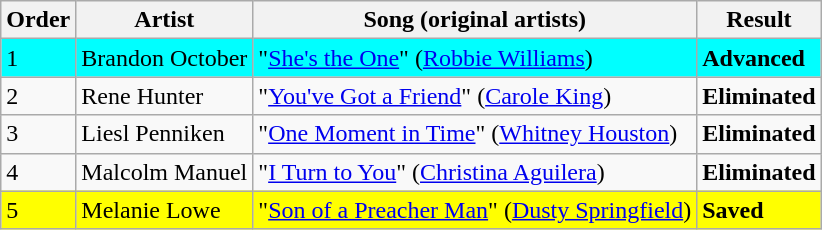<table class=wikitable>
<tr>
<th>Order</th>
<th>Artist</th>
<th>Song (original artists)</th>
<th>Result</th>
</tr>
<tr style="background:cyan;">
<td>1</td>
<td>Brandon October</td>
<td>"<a href='#'>She's the One</a>" (<a href='#'>Robbie Williams</a>)</td>
<td><strong>Advanced</strong></td>
</tr>
<tr>
<td>2</td>
<td>Rene Hunter</td>
<td>"<a href='#'>You've Got a Friend</a>" (<a href='#'>Carole King</a>)</td>
<td><strong>Eliminated</strong></td>
</tr>
<tr>
<td>3</td>
<td>Liesl Penniken</td>
<td>"<a href='#'>One Moment in Time</a>" (<a href='#'>Whitney Houston</a>)</td>
<td><strong>Eliminated</strong></td>
</tr>
<tr>
<td>4</td>
<td>Malcolm Manuel</td>
<td>"<a href='#'>I Turn to You</a>" (<a href='#'>Christina Aguilera</a>)</td>
<td><strong>Eliminated</strong></td>
</tr>
<tr style="background:yellow;">
<td>5</td>
<td>Melanie Lowe</td>
<td>"<a href='#'>Son of a Preacher Man</a>" (<a href='#'>Dusty Springfield</a>)</td>
<td><strong>Saved</strong></td>
</tr>
</table>
